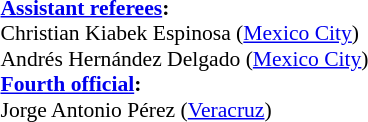<table width=100% style="font-size:90%">
<tr>
<td><br><strong><a href='#'>Assistant referees</a>:</strong>
<br>Christian Kiabek Espinosa (<a href='#'>Mexico City</a>)
<br>Andrés Hernández Delgado (<a href='#'>Mexico City</a>)
<br><strong><a href='#'>Fourth official</a>:</strong>
<br>Jorge Antonio Pérez (<a href='#'>Veracruz</a>)</td>
</tr>
</table>
